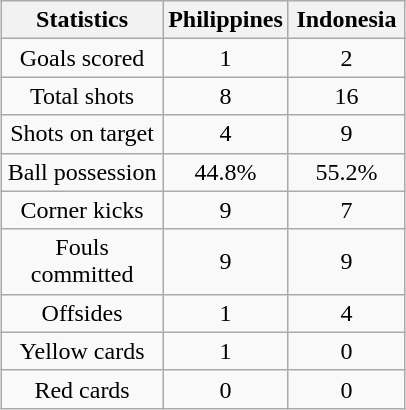<table class="wikitable" style="text-align:center;margin: auto">
<tr>
<th scope=col width=100>Statistics</th>
<th scope=col width=70>Philippines</th>
<th scope=col width=70>Indonesia</th>
</tr>
<tr>
<td>Goals scored</td>
<td>1</td>
<td>2</td>
</tr>
<tr>
<td>Total shots</td>
<td>8</td>
<td>16</td>
</tr>
<tr>
<td>Shots on target</td>
<td>4</td>
<td>9</td>
</tr>
<tr>
<td>Ball possession</td>
<td>44.8%</td>
<td>55.2%</td>
</tr>
<tr>
<td>Corner kicks</td>
<td>9</td>
<td>7</td>
</tr>
<tr>
<td>Fouls committed</td>
<td>9</td>
<td>9</td>
</tr>
<tr>
<td>Offsides</td>
<td>1</td>
<td>4</td>
</tr>
<tr>
<td>Yellow cards</td>
<td>1</td>
<td>0</td>
</tr>
<tr>
<td>Red cards</td>
<td>0</td>
<td>0</td>
</tr>
</table>
